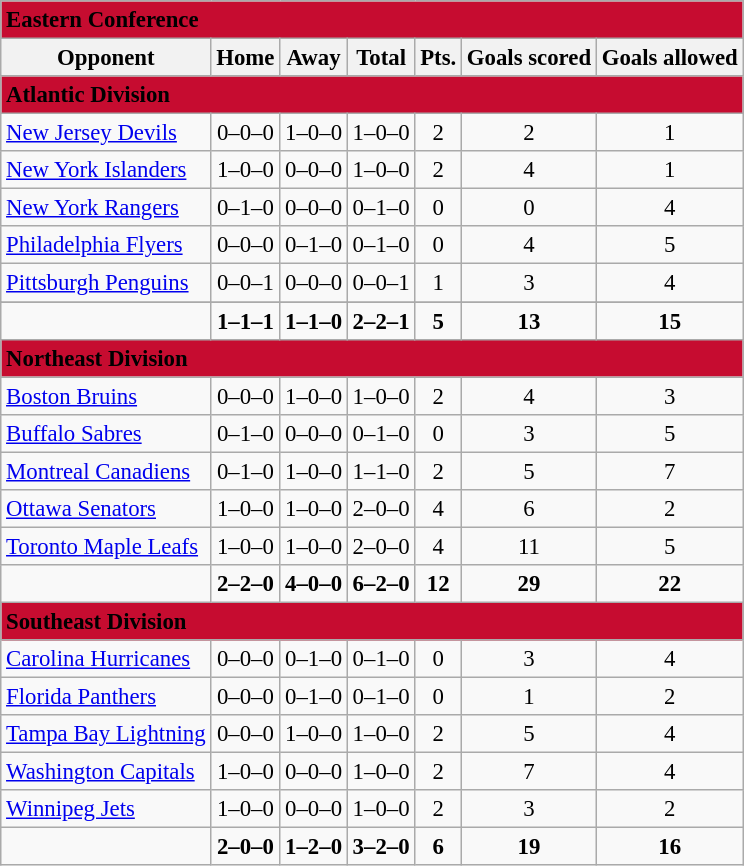<table class="wikitable" style="font-size: 95%; text-align: center">
<tr>
<td colspan="7" style="text-align:left; background:#c60c30"><span> <strong>Eastern Conference</strong> </span></td>
</tr>
<tr>
<th>Opponent</th>
<th>Home</th>
<th>Away</th>
<th>Total</th>
<th>Pts.</th>
<th>Goals scored</th>
<th>Goals allowed</th>
</tr>
<tr>
<td colspan="7" style="text-align:left; background:#c60c30"><span> <strong>Atlantic Division</strong> </span></td>
</tr>
<tr>
<td style="text-align:left"><a href='#'>New Jersey Devils</a></td>
<td>0–0–0</td>
<td>1–0–0</td>
<td>1–0–0</td>
<td>2</td>
<td>2</td>
<td>1</td>
</tr>
<tr>
<td style="text-align:left"><a href='#'>New York Islanders</a></td>
<td>1–0–0</td>
<td>0–0–0</td>
<td>1–0–0</td>
<td>2</td>
<td>4</td>
<td>1</td>
</tr>
<tr>
<td style="text-align:left"><a href='#'>New York Rangers</a></td>
<td>0–1–0</td>
<td>0–0–0</td>
<td>0–1–0</td>
<td>0</td>
<td>0</td>
<td>4</td>
</tr>
<tr>
<td style="text-align:left"><a href='#'>Philadelphia Flyers</a></td>
<td>0–0–0</td>
<td>0–1–0</td>
<td>0–1–0</td>
<td>0</td>
<td>4</td>
<td>5</td>
</tr>
<tr>
<td style="text-align:left"><a href='#'>Pittsburgh Penguins</a></td>
<td>0–0–1</td>
<td>0–0–0</td>
<td>0–0–1</td>
<td>1</td>
<td>3</td>
<td>4</td>
</tr>
<tr>
</tr>
<tr style="font-weight:bold">
<td></td>
<td>1–1–1</td>
<td>1–1–0</td>
<td>2–2–1</td>
<td>5</td>
<td>13</td>
<td>15</td>
</tr>
<tr>
<td colspan="7" style="text-align:left; background:#c60c30"><span> <strong>Northeast Division</strong> </span></td>
</tr>
<tr>
<td style="text-align:left"><a href='#'>Boston Bruins</a></td>
<td>0–0–0</td>
<td>1–0–0</td>
<td>1–0–0</td>
<td>2</td>
<td>4</td>
<td>3</td>
</tr>
<tr>
<td style="text-align:left"><a href='#'>Buffalo Sabres</a></td>
<td>0–1–0</td>
<td>0–0–0</td>
<td>0–1–0</td>
<td>0</td>
<td>3</td>
<td>5</td>
</tr>
<tr>
<td style="text-align:left"><a href='#'>Montreal Canadiens</a></td>
<td>0–1–0</td>
<td>1–0–0</td>
<td>1–1–0</td>
<td>2</td>
<td>5</td>
<td>7</td>
</tr>
<tr>
<td style="text-align:left"><a href='#'>Ottawa Senators</a></td>
<td>1–0–0</td>
<td>1–0–0</td>
<td>2–0–0</td>
<td>4</td>
<td>6</td>
<td>2</td>
</tr>
<tr>
<td style="text-align:left"><a href='#'>Toronto Maple Leafs</a></td>
<td>1–0–0</td>
<td>1–0–0</td>
<td>2–0–0</td>
<td>4</td>
<td>11</td>
<td>5</td>
</tr>
<tr style="font-weight:bold">
<td></td>
<td>2–2–0</td>
<td>4–0–0</td>
<td>6–2–0</td>
<td>12</td>
<td>29</td>
<td>22</td>
</tr>
<tr>
<td colspan="7" style="text-align:left; background:#c60c30"><span> <strong>Southeast Division</strong> </span></td>
</tr>
<tr>
<td style="text-align:left"><a href='#'>Carolina Hurricanes</a></td>
<td>0–0–0</td>
<td>0–1–0</td>
<td>0–1–0</td>
<td>0</td>
<td>3</td>
<td>4</td>
</tr>
<tr>
<td style="text-align:left"><a href='#'>Florida Panthers</a></td>
<td>0–0–0</td>
<td>0–1–0</td>
<td>0–1–0</td>
<td>0</td>
<td>1</td>
<td>2</td>
</tr>
<tr>
<td style="text-align:left"><a href='#'>Tampa Bay Lightning</a></td>
<td>0–0–0</td>
<td>1–0–0</td>
<td>1–0–0</td>
<td>2</td>
<td>5</td>
<td>4</td>
</tr>
<tr>
<td style="text-align:left"><a href='#'>Washington Capitals</a></td>
<td>1–0–0</td>
<td>0–0–0</td>
<td>1–0–0</td>
<td>2</td>
<td>7</td>
<td>4</td>
</tr>
<tr>
<td style="text-align:left"><a href='#'>Winnipeg Jets</a></td>
<td>1–0–0</td>
<td>0–0–0</td>
<td>1–0–0</td>
<td>2</td>
<td>3</td>
<td>2</td>
</tr>
<tr style="font-weight:bold">
<td></td>
<td>2–0–0</td>
<td>1–2–0</td>
<td>3–2–0</td>
<td>6</td>
<td>19</td>
<td>16</td>
</tr>
</table>
